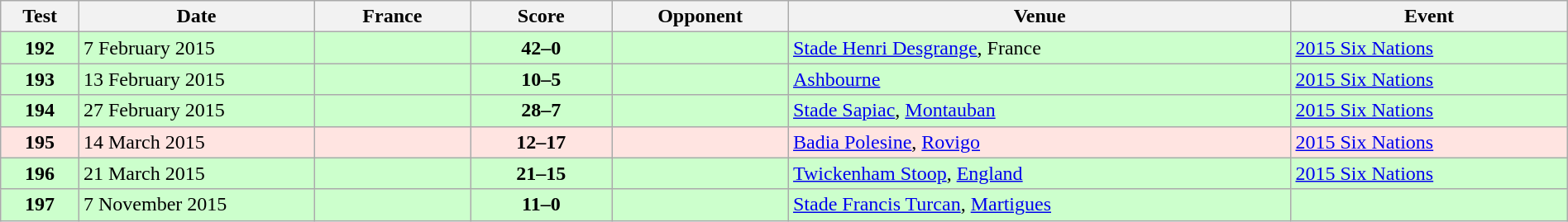<table class="wikitable sortable" style="width:100%">
<tr>
<th style="width:5%">Test</th>
<th style="width:15%">Date</th>
<th style="width:10%">France</th>
<th style="width:9%">Score</th>
<th>Opponent</th>
<th>Venue</th>
<th>Event</th>
</tr>
<tr bgcolor=#ccffcc>
<td align=center><strong>192</strong></td>
<td>7 February 2015</td>
<td></td>
<td align="center"><strong>42–0</strong></td>
<td></td>
<td><a href='#'>Stade Henri Desgrange</a>, France</td>
<td><a href='#'>2015 Six Nations</a></td>
</tr>
<tr bgcolor=#ccffcc>
<td align=center><strong>193</strong></td>
<td>13 February 2015</td>
<td></td>
<td align="center"><strong>10–5</strong></td>
<td></td>
<td><a href='#'>Ashbourne</a></td>
<td><a href='#'>2015 Six Nations</a></td>
</tr>
<tr bgcolor=#ccffcc>
<td align=center><strong>194</strong></td>
<td>27 February 2015</td>
<td></td>
<td align="center"><strong>28–7</strong></td>
<td></td>
<td><a href='#'>Stade Sapiac</a>, <a href='#'>Montauban</a></td>
<td><a href='#'>2015 Six Nations</a></td>
</tr>
<tr bgcolor=FFE4E1>
<td align=center><strong>195</strong></td>
<td>14 March 2015</td>
<td></td>
<td align="center"><strong>12–17</strong></td>
<td></td>
<td><a href='#'>Badia Polesine</a>, <a href='#'>Rovigo</a></td>
<td><a href='#'>2015 Six Nations</a></td>
</tr>
<tr bgcolor=#ccffcc>
<td align=center><strong>196</strong></td>
<td>21 March 2015</td>
<td></td>
<td align="center"><strong>21–15</strong></td>
<td></td>
<td><a href='#'>Twickenham Stoop</a>, <a href='#'>England</a></td>
<td><a href='#'>2015 Six Nations</a></td>
</tr>
<tr bgcolor=#ccffcc>
<td align=center><strong>197</strong></td>
<td>7 November 2015</td>
<td></td>
<td align="center"><strong>11–0</strong></td>
<td></td>
<td><a href='#'>Stade Francis Turcan</a>, <a href='#'>Martigues</a></td>
<td></td>
</tr>
</table>
